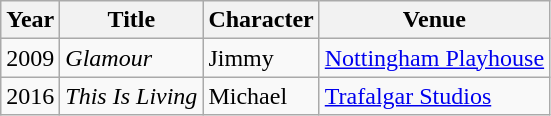<table class="wikitable">
<tr>
<th>Year</th>
<th>Title</th>
<th>Character</th>
<th>Venue</th>
</tr>
<tr>
<td>2009</td>
<td><em>Glamour</em></td>
<td>Jimmy</td>
<td><a href='#'>Nottingham Playhouse</a></td>
</tr>
<tr>
<td>2016</td>
<td><em>This Is Living</em></td>
<td>Michael</td>
<td><a href='#'>Trafalgar Studios</a></td>
</tr>
</table>
